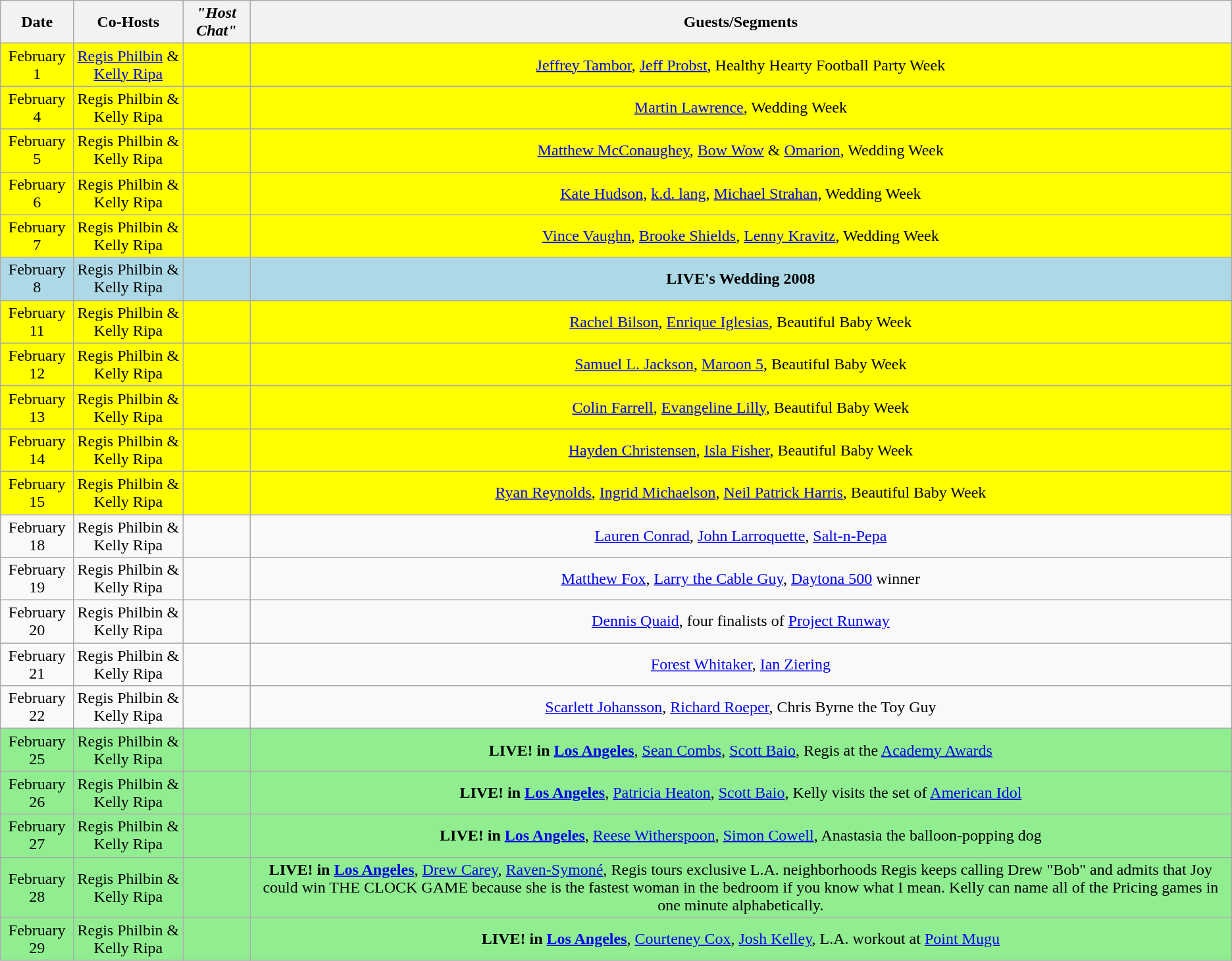<table class="wikitable sortable" style="text-align:center;">
<tr>
<th>Date</th>
<th>Co-Hosts</th>
<th><em>"Host Chat"</em></th>
<th>Guests/Segments</th>
</tr>
<tr style="background:yellow;">
<td>February 1</td>
<td><a href='#'>Regis Philbin</a> & <a href='#'>Kelly Ripa</a></td>
<td></td>
<td><a href='#'>Jeffrey Tambor</a>, <a href='#'>Jeff Probst</a>, Healthy Hearty Football Party Week</td>
</tr>
<tr style="background:yellow;">
<td>February 4</td>
<td>Regis Philbin & Kelly Ripa</td>
<td></td>
<td><a href='#'>Martin Lawrence</a>, Wedding Week</td>
</tr>
<tr style="background:yellow;">
<td>February 5</td>
<td>Regis Philbin & Kelly Ripa</td>
<td></td>
<td><a href='#'>Matthew McConaughey</a>, <a href='#'>Bow Wow</a> & <a href='#'>Omarion</a>, Wedding Week</td>
</tr>
<tr style="background:yellow;">
<td>February 6</td>
<td>Regis Philbin & Kelly Ripa</td>
<td></td>
<td><a href='#'>Kate Hudson</a>, <a href='#'>k.d. lang</a>, <a href='#'>Michael Strahan</a>, Wedding Week</td>
</tr>
<tr style="background:yellow;">
<td>February 7</td>
<td>Regis Philbin & Kelly Ripa</td>
<td></td>
<td><a href='#'>Vince Vaughn</a>, <a href='#'>Brooke Shields</a>, <a href='#'>Lenny Kravitz</a>, Wedding Week</td>
</tr>
<tr style="background:lightblue;">
<td>February 8</td>
<td>Regis Philbin & Kelly Ripa</td>
<td></td>
<td><strong>LIVE's Wedding 2008</strong></td>
</tr>
<tr style="background:yellow;">
<td>February 11</td>
<td>Regis Philbin & Kelly Ripa</td>
<td></td>
<td><a href='#'>Rachel Bilson</a>, <a href='#'>Enrique Iglesias</a>, Beautiful Baby Week</td>
</tr>
<tr style="background:yellow;">
<td>February 12</td>
<td>Regis Philbin & Kelly Ripa</td>
<td></td>
<td><a href='#'>Samuel L. Jackson</a>, <a href='#'>Maroon 5</a>, Beautiful Baby Week</td>
</tr>
<tr style="background:yellow;">
<td>February 13</td>
<td>Regis Philbin & Kelly Ripa</td>
<td></td>
<td><a href='#'>Colin Farrell</a>, <a href='#'>Evangeline Lilly</a>, Beautiful Baby Week</td>
</tr>
<tr style="background:yellow;">
<td>February 14</td>
<td>Regis Philbin & Kelly Ripa</td>
<td></td>
<td><a href='#'>Hayden Christensen</a>, <a href='#'>Isla Fisher</a>, Beautiful Baby Week</td>
</tr>
<tr style="background:yellow;">
<td>February 15</td>
<td>Regis Philbin & Kelly Ripa</td>
<td></td>
<td><a href='#'>Ryan Reynolds</a>, <a href='#'>Ingrid Michaelson</a>, <a href='#'>Neil Patrick Harris</a>, Beautiful Baby Week</td>
</tr>
<tr>
<td>February 18</td>
<td>Regis Philbin & Kelly Ripa</td>
<td></td>
<td><a href='#'>Lauren Conrad</a>, <a href='#'>John Larroquette</a>, <a href='#'>Salt-n-Pepa</a></td>
</tr>
<tr>
<td>February 19</td>
<td>Regis Philbin & Kelly Ripa</td>
<td></td>
<td><a href='#'>Matthew Fox</a>, <a href='#'>Larry the Cable Guy</a>, <a href='#'>Daytona 500</a> winner</td>
</tr>
<tr>
<td>February 20</td>
<td>Regis Philbin & Kelly Ripa</td>
<td></td>
<td><a href='#'>Dennis Quaid</a>, four finalists of <a href='#'>Project Runway</a></td>
</tr>
<tr>
<td>February 21</td>
<td>Regis Philbin & Kelly Ripa</td>
<td></td>
<td><a href='#'>Forest Whitaker</a>, <a href='#'>Ian Ziering</a></td>
</tr>
<tr>
<td>February 22</td>
<td>Regis Philbin & Kelly Ripa</td>
<td></td>
<td><a href='#'>Scarlett Johansson</a>, <a href='#'>Richard Roeper</a>, Chris Byrne the Toy Guy</td>
</tr>
<tr style="background:lightgreen;">
<td>February 25</td>
<td>Regis Philbin & Kelly Ripa</td>
<td></td>
<td><strong>LIVE! in <a href='#'>Los Angeles</a></strong>, <a href='#'>Sean Combs</a>, <a href='#'>Scott Baio</a>, Regis at the <a href='#'>Academy Awards</a></td>
</tr>
<tr style="background:lightgreen;">
<td>February 26</td>
<td>Regis Philbin & Kelly Ripa</td>
<td></td>
<td><strong>LIVE! in <a href='#'>Los Angeles</a></strong>, <a href='#'>Patricia Heaton</a>, <a href='#'>Scott Baio</a>, Kelly visits the set of <a href='#'>American Idol</a></td>
</tr>
<tr style="background:lightgreen;">
<td>February 27</td>
<td>Regis Philbin & Kelly Ripa</td>
<td></td>
<td><strong>LIVE! in <a href='#'>Los Angeles</a></strong>, <a href='#'>Reese Witherspoon</a>, <a href='#'>Simon Cowell</a>, Anastasia the balloon-popping dog</td>
</tr>
<tr style="background:lightgreen;">
<td>February 28</td>
<td>Regis Philbin & Kelly Ripa</td>
<td></td>
<td><strong>LIVE! in <a href='#'>Los Angeles</a></strong>, <a href='#'>Drew Carey</a>, <a href='#'>Raven-Symoné</a>, Regis tours exclusive L.A. neighborhoods   Regis keeps calling Drew "Bob" and admits that Joy could win THE CLOCK GAME because she is the fastest woman in the bedroom if you know what I mean.  Kelly can name all of the Pricing games in one minute alphabetically.</td>
</tr>
<tr style="background:lightgreen;">
<td>February 29</td>
<td>Regis Philbin & Kelly Ripa</td>
<td></td>
<td><strong>LIVE! in <a href='#'>Los Angeles</a></strong>, <a href='#'>Courteney Cox</a>, <a href='#'>Josh Kelley</a>, L.A. workout at <a href='#'>Point Mugu</a></td>
</tr>
</table>
